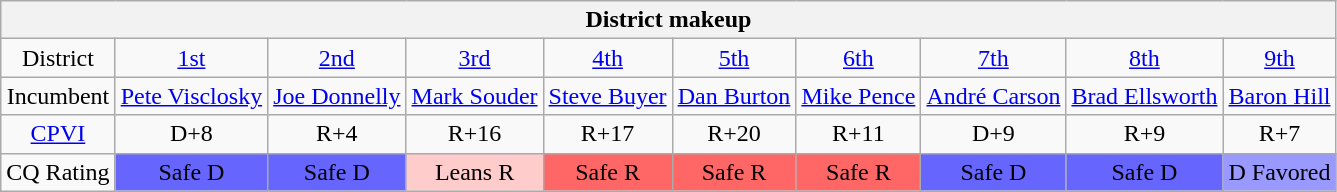<table class="wikitable" align="center">
<tr>
<th colspan="10">District makeup</th>
</tr>
<tr align="center">
<td>District</td>
<td><a href='#'>1st</a></td>
<td><a href='#'>2nd</a></td>
<td><a href='#'>3rd</a></td>
<td><a href='#'>4th</a></td>
<td><a href='#'>5th</a></td>
<td><a href='#'>6th</a></td>
<td><a href='#'>7th</a></td>
<td><a href='#'>8th</a></td>
<td><a href='#'>9th</a></td>
</tr>
<tr align="center">
<td>Incumbent</td>
<td><a href='#'>Pete Visclosky</a></td>
<td><a href='#'>Joe Donnelly</a></td>
<td><a href='#'>Mark Souder</a></td>
<td><a href='#'>Steve Buyer</a></td>
<td><a href='#'>Dan Burton</a></td>
<td><a href='#'>Mike Pence</a></td>
<td><a href='#'>André Carson</a></td>
<td><a href='#'>Brad Ellsworth</a></td>
<td><a href='#'>Baron Hill</a></td>
</tr>
<tr align="center">
<td><a href='#'>CPVI</a></td>
<td>D+8</td>
<td>R+4</td>
<td>R+16</td>
<td>R+17</td>
<td>R+20</td>
<td>R+11</td>
<td>D+9</td>
<td>R+9</td>
<td>R+7</td>
</tr>
<tr align="center">
<td>CQ Rating</td>
<td style="background:#66F">Safe D</td>
<td style="background:#66F">Safe D</td>
<td style="background:#FCC">Leans R</td>
<td style="background:#F66">Safe R</td>
<td style="background:#F66">Safe R</td>
<td style="background:#F66">Safe R</td>
<td style="background:#66F">Safe D</td>
<td style="background:#66F">Safe D</td>
<td style="background:#99F">D Favored</td>
</tr>
</table>
